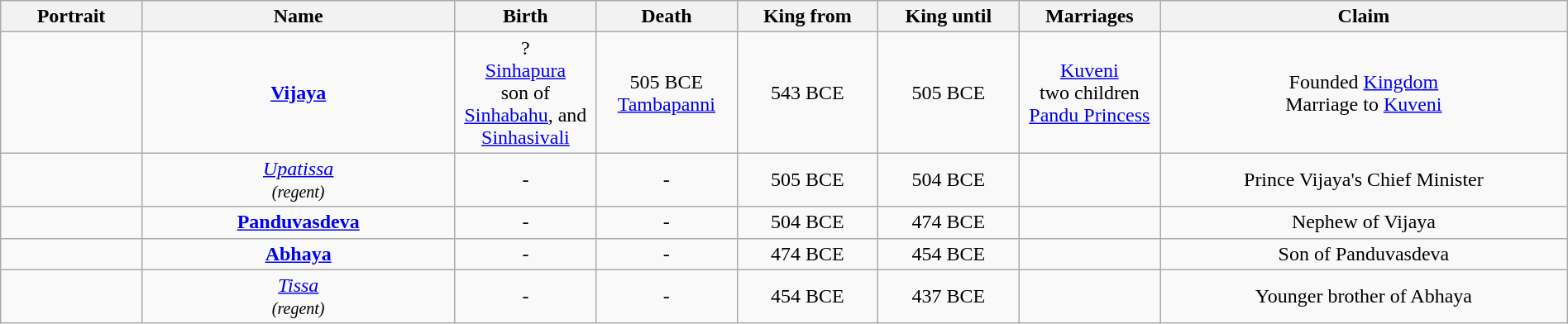<table style="text-align:center; width:100%" class="wikitable">
<tr>
<th width=9%>Portrait</th>
<th width=20%>Name</th>
<th width=9%>Birth</th>
<th width=9%>Death</th>
<th width=9%>King from</th>
<th width=9%>King until</th>
<th width=9%>Marriages</th>
<th width=26%>Claim</th>
</tr>
<tr>
<td></td>
<td><strong><a href='#'>Vijaya</a></strong></td>
<td>?<br><a href='#'>Sinhapura</a><br>son of <a href='#'>Sinhabahu</a>, and <a href='#'>Sinhasivali</a></td>
<td>505 BCE<br><a href='#'>Tambapanni</a></td>
<td>543 BCE</td>
<td>505 BCE</td>
<td><a href='#'>Kuveni</a><br>two children <a href='#'>Pandu Princess</a></td>
<td>Founded <a href='#'>Kingdom</a><br>Marriage to <a href='#'>Kuveni</a></td>
</tr>
<tr>
<td></td>
<td><em><a href='#'>Upatissa</a></em><br><small><em>(regent)</em></small></td>
<td>-</td>
<td>-</td>
<td>505 BCE</td>
<td>504 BCE</td>
<td></td>
<td>Prince Vijaya's Chief Minister</td>
</tr>
<tr>
<td></td>
<td><strong><a href='#'>Panduvasdeva</a></strong></td>
<td>-</td>
<td>-</td>
<td>504 BCE</td>
<td>474 BCE</td>
<td></td>
<td>Nephew of Vijaya</td>
</tr>
<tr>
<td></td>
<td><strong><a href='#'>Abhaya</a></strong></td>
<td>-</td>
<td>-</td>
<td>474 BCE</td>
<td>454 BCE</td>
<td></td>
<td>Son of Panduvasdeva</td>
</tr>
<tr>
<td></td>
<td><em><a href='#'>Tissa</a></em><br><small><em>(regent)</em></small></td>
<td>-</td>
<td>-</td>
<td>454 BCE</td>
<td>437 BCE</td>
<td></td>
<td>Younger brother of Abhaya</td>
</tr>
</table>
